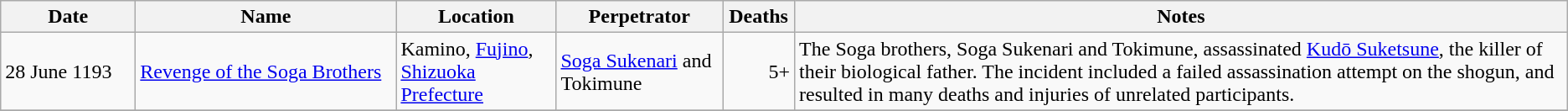<table class="wikitable sortable" style="font-size:100%;">
<tr>
<th scope="col" style="width:100px;">Date</th>
<th scope="col" style="width:200px;">Name</th>
<th scope="col" style="width:120px;">Location</th>
<th scope="col" style="width:125px;">Perpetrator</th>
<th scope="col" style="width:50px;" data-sort-type="number">Deaths</th>
<th scope="col" class="unsortable">Notes</th>
</tr>
<tr>
<td>28 June 1193</td>
<td><a href='#'>Revenge of the Soga Brothers</a></td>
<td>Kamino, <a href='#'>Fujino</a>, <a href='#'>Shizuoka Prefecture</a></td>
<td><a href='#'>Soga Sukenari</a> and Tokimune</td>
<td style="text-align: right;">5+</td>
<td>The Soga brothers, Soga Sukenari and Tokimune, assassinated <a href='#'>Kudō Suketsune</a>, the killer of their biological father. The incident included a failed assassination attempt on the shogun, and resulted in many deaths and injuries of unrelated participants.</td>
</tr>
<tr>
</tr>
</table>
